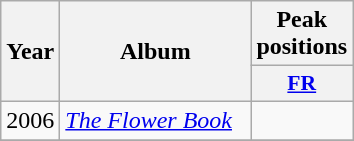<table class="wikitable">
<tr>
<th align="center" rowspan="2" width="10">Year</th>
<th align="center" rowspan="2" width="120">Album</th>
<th align="center" colspan="1" width="30">Peak positions</th>
</tr>
<tr>
<th scope="col" style="width:3em;font-size:90%;"><a href='#'>FR</a><br></th>
</tr>
<tr>
<td align="center" rowspan="1">2006</td>
<td><em><a href='#'>The Flower Book</a></em></td>
<td align="center"></td>
</tr>
<tr>
</tr>
</table>
